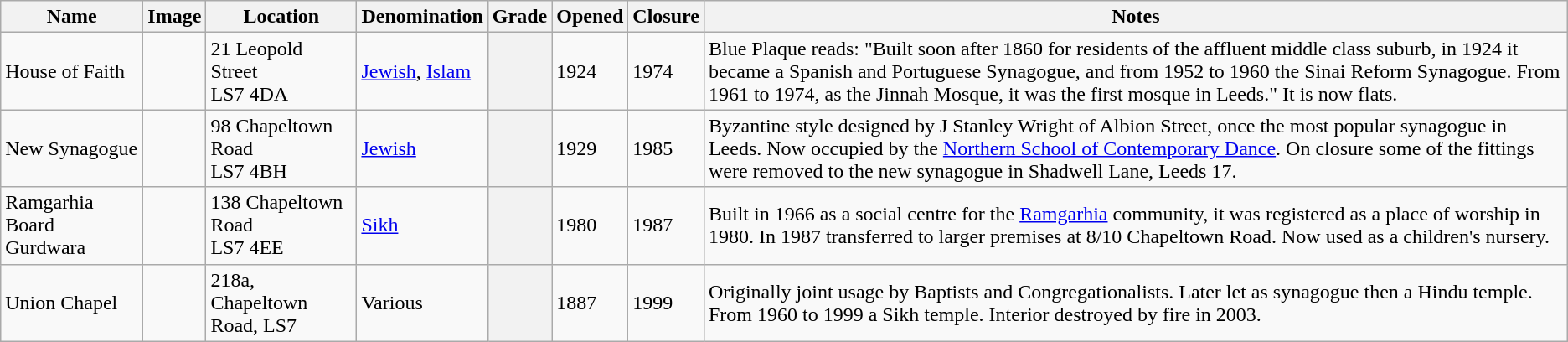<table class="wikitable sortable">
<tr>
<th>Name</th>
<th class="unsortable">Image</th>
<th>Location</th>
<th>Denomination</th>
<th>Grade</th>
<th>Opened</th>
<th>Closure</th>
<th class="unsortable">Notes</th>
</tr>
<tr>
<td>House of Faith</td>
<td></td>
<td>21 Leopold Street<br>LS7 4DA</td>
<td><a href='#'>Jewish</a>, <a href='#'>Islam</a></td>
<th></th>
<td>1924</td>
<td>1974</td>
<td>Blue Plaque reads: "Built soon after 1860 for residents of the affluent middle class suburb, in 1924 it became a Spanish and Portuguese Synagogue, and from 1952 to 1960 the Sinai Reform Synagogue. From 1961 to 1974, as the Jinnah Mosque, it was the first mosque in Leeds." It is now flats.</td>
</tr>
<tr>
<td>New Synagogue</td>
<td></td>
<td>98 Chapeltown Road<br>LS7 4BH</td>
<td><a href='#'>Jewish</a></td>
<th></th>
<td>1929</td>
<td>1985</td>
<td>Byzantine style designed by J Stanley Wright of Albion Street, once the most popular synagogue in Leeds. Now occupied by the <a href='#'>Northern School of Contemporary Dance</a>. On closure some of the fittings were removed to the new synagogue in Shadwell Lane, Leeds 17.</td>
</tr>
<tr>
<td>Ramgarhia Board Gurdwara</td>
<td></td>
<td>138 Chapeltown Road<br>LS7 4EE</td>
<td><a href='#'>Sikh</a></td>
<th></th>
<td>1980</td>
<td>1987</td>
<td>Built in 1966 as a social centre for the <a href='#'>Ramgarhia</a> community, it was registered as a place of worship in 1980. In 1987 transferred to larger premises at 8/10 Chapeltown Road. Now used as a children's nursery.</td>
</tr>
<tr>
<td>Union Chapel</td>
<td></td>
<td>218a, Chapeltown Road, LS7</td>
<td>Various</td>
<th></th>
<td>1887</td>
<td>1999</td>
<td>Originally joint usage by Baptists and Congregationalists. Later let as synagogue then a Hindu temple. From 1960 to 1999 a Sikh temple.  Interior destroyed by fire in 2003.</td>
</tr>
</table>
